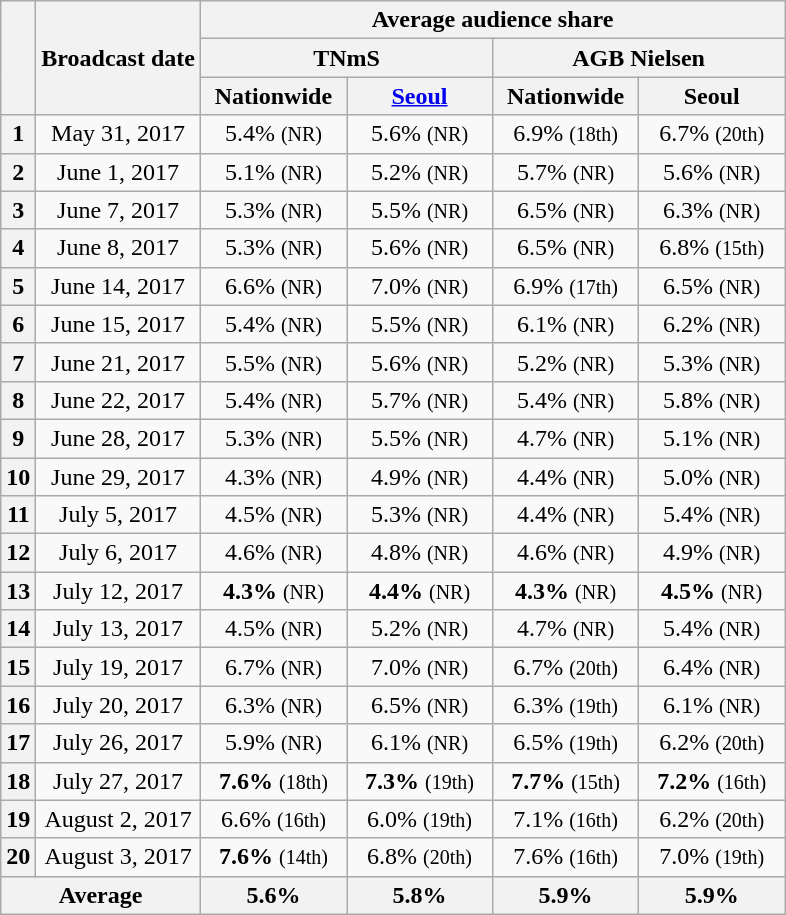<table class="wikitable" style="text-align:center">
<tr>
<th rowspan="3"></th>
<th rowspan="3">Broadcast date</th>
<th colspan="4">Average audience share</th>
</tr>
<tr>
<th colspan="2">TNmS</th>
<th colspan="2">AGB Nielsen</th>
</tr>
<tr>
<th width="90">Nationwide</th>
<th width="90"><a href='#'>Seoul</a></th>
<th width="90">Nationwide</th>
<th width="90">Seoul</th>
</tr>
<tr>
<th>1</th>
<td>May 31, 2017</td>
<td>5.4% <small>(NR)</small></td>
<td>5.6% <small>(NR)</small></td>
<td>6.9% <small>(18th)</small></td>
<td>6.7% <small>(20th)</small></td>
</tr>
<tr>
<th>2</th>
<td>June 1, 2017</td>
<td>5.1% <small>(NR)</small></td>
<td>5.2% <small>(NR)</small></td>
<td>5.7% <small>(NR)</small></td>
<td>5.6% <small>(NR)</small></td>
</tr>
<tr>
<th>3</th>
<td>June 7, 2017</td>
<td>5.3% <small>(NR)</small></td>
<td>5.5% <small>(NR)</small></td>
<td>6.5% <small>(NR)</small></td>
<td>6.3% <small>(NR)</small></td>
</tr>
<tr>
<th>4</th>
<td>June 8, 2017</td>
<td>5.3% <small>(NR)</small></td>
<td>5.6% <small>(NR)</small></td>
<td>6.5% <small>(NR)</small></td>
<td>6.8% <small>(15th)</small></td>
</tr>
<tr>
<th>5</th>
<td>June 14, 2017</td>
<td>6.6% <small>(NR)</small></td>
<td>7.0% <small>(NR)</small></td>
<td>6.9% <small>(17th)</small></td>
<td>6.5% <small>(NR)</small></td>
</tr>
<tr>
<th>6</th>
<td>June 15, 2017</td>
<td>5.4% <small>(NR)</small></td>
<td>5.5% <small>(NR)</small></td>
<td>6.1% <small>(NR)</small></td>
<td>6.2% <small>(NR)</small></td>
</tr>
<tr>
<th>7</th>
<td>June 21, 2017</td>
<td>5.5% <small>(NR)</small></td>
<td>5.6% <small>(NR)</small></td>
<td>5.2% <small>(NR)</small></td>
<td>5.3% <small>(NR)</small></td>
</tr>
<tr>
<th>8</th>
<td>June 22, 2017</td>
<td>5.4% <small>(NR)</small></td>
<td>5.7% <small>(NR)</small></td>
<td>5.4% <small>(NR)</small></td>
<td>5.8% <small>(NR)</small></td>
</tr>
<tr>
<th>9</th>
<td>June 28, 2017</td>
<td>5.3% <small>(NR)</small></td>
<td>5.5% <small>(NR)</small></td>
<td>4.7% <small>(NR)</small></td>
<td>5.1% <small>(NR)</small></td>
</tr>
<tr>
<th>10</th>
<td>June 29, 2017</td>
<td>4.3% <small>(NR)</small></td>
<td>4.9% <small>(NR)</small></td>
<td>4.4% <small>(NR)</small></td>
<td>5.0% <small>(NR)</small></td>
</tr>
<tr>
<th>11</th>
<td>July 5, 2017</td>
<td>4.5% <small>(NR)</small></td>
<td>5.3% <small>(NR)</small></td>
<td>4.4% <small>(NR)</small></td>
<td>5.4% <small>(NR)</small></td>
</tr>
<tr>
<th>12</th>
<td>July 6, 2017</td>
<td>4.6% <small>(NR)</small></td>
<td>4.8% <small>(NR)</small></td>
<td>4.6% <small>(NR)</small></td>
<td>4.9% <small>(NR)</small></td>
</tr>
<tr>
<th>13</th>
<td>July 12, 2017</td>
<td><span><strong>4.3%</strong></span> <small>(NR)</small></td>
<td><span><strong>4.4%</strong></span> <small>(NR)</small></td>
<td><span><strong>4.3%</strong></span> <small>(NR)</small></td>
<td><span><strong>4.5%</strong></span> <small>(NR)</small></td>
</tr>
<tr>
<th>14</th>
<td>July 13, 2017</td>
<td>4.5% <small>(NR)</small></td>
<td>5.2% <small>(NR)</small></td>
<td>4.7% <small>(NR)</small></td>
<td>5.4% <small>(NR)</small></td>
</tr>
<tr>
<th>15</th>
<td>July 19, 2017</td>
<td>6.7% <small>(NR)</small></td>
<td>7.0% <small>(NR)</small></td>
<td>6.7% <small>(20th)</small></td>
<td>6.4% <small>(NR)</small></td>
</tr>
<tr>
<th>16</th>
<td>July 20, 2017</td>
<td>6.3% <small>(NR)</small></td>
<td>6.5% <small>(NR)</small></td>
<td>6.3% <small>(19th)</small></td>
<td>6.1% <small>(NR)</small></td>
</tr>
<tr>
<th>17</th>
<td>July 26, 2017</td>
<td>5.9% <small>(NR)</small></td>
<td>6.1% <small>(NR)</small></td>
<td>6.5% <small>(19th)</small></td>
<td>6.2% <small>(20th)</small></td>
</tr>
<tr>
<th>18</th>
<td>July 27, 2017</td>
<td><span><strong>7.6%</strong></span> <small>(18th)</small></td>
<td><span><strong>7.3%</strong></span> <small>(19th)</small></td>
<td><span><strong>7.7%</strong></span> <small>(15th)</small></td>
<td><span><strong>7.2%</strong></span> <small>(16th)</small></td>
</tr>
<tr>
<th>19</th>
<td>August 2, 2017</td>
<td>6.6% <small>(16th)</small></td>
<td>6.0% <small>(19th)</small></td>
<td>7.1% <small>(16th)</small></td>
<td>6.2% <small>(20th)</small></td>
</tr>
<tr>
<th>20</th>
<td>August 3, 2017</td>
<td><span><strong>7.6%</strong></span> <small>(14th)</small></td>
<td>6.8% <small>(20th)</small></td>
<td>7.6% <small>(16th)</small></td>
<td>7.0% <small>(19th)</small></td>
</tr>
<tr>
<th colspan="2">Average</th>
<th><span><strong>5.6%</strong></span></th>
<th><span><strong>5.8%</strong></span></th>
<th><span><strong>5.9%</strong></span></th>
<th><span><strong>5.9%</strong></span></th>
</tr>
</table>
